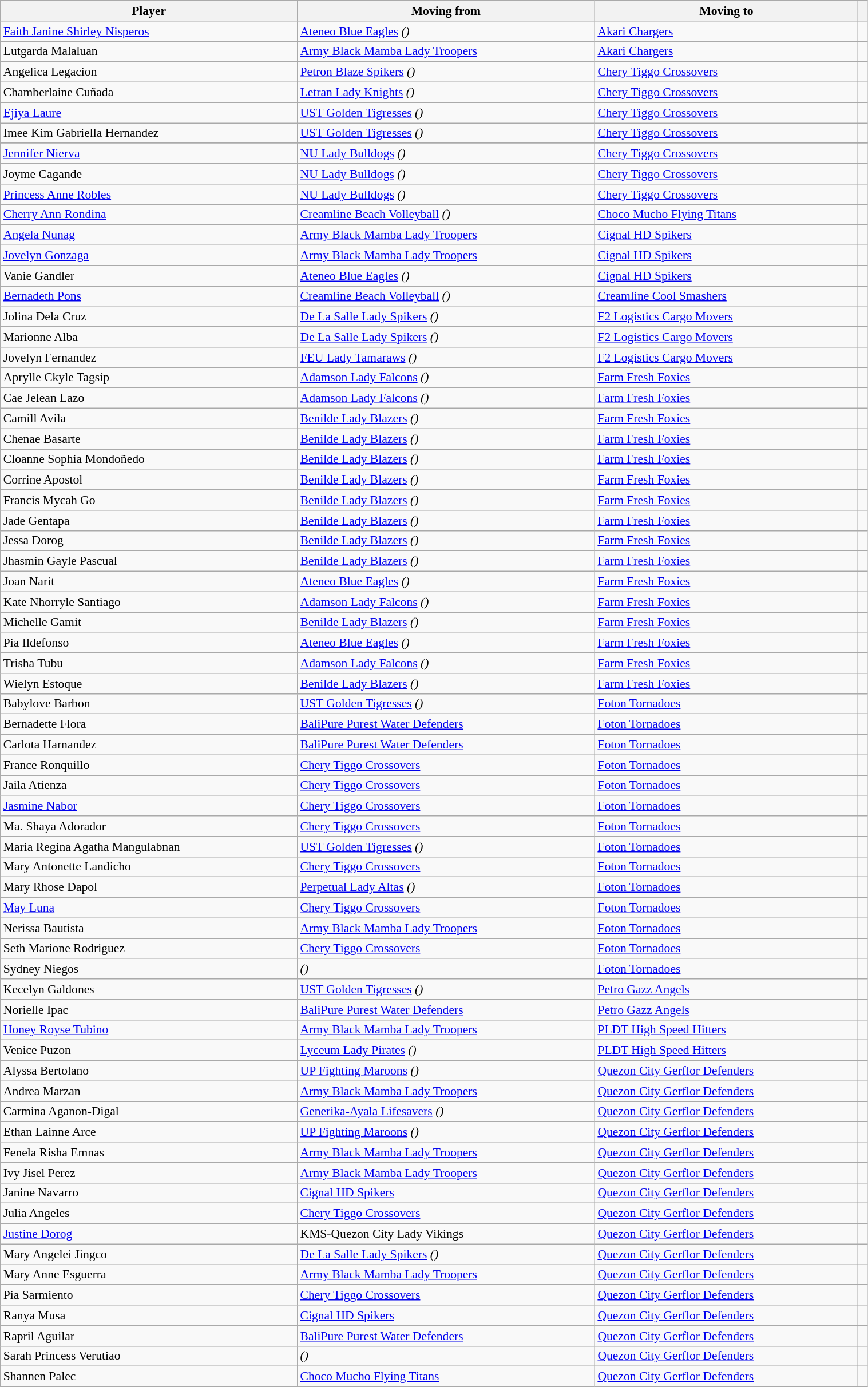<table class="wikitable sortable" style="width:80%; font-size:90%">
<tr>
<th>Player</th>
<th>Moving from</th>
<th>Moving to</th>
<th class="unsortable"></th>
</tr>
<tr>
<td><a href='#'>Faith Janine Shirley Nisperos</a></td>
<td><a href='#'>Ateneo Blue Eagles</a> <em>()</em></td>
<td><a href='#'>Akari Chargers</a></td>
<td align="center"></td>
</tr>
<tr>
<td>Lutgarda Malaluan</td>
<td><a href='#'>Army Black Mamba Lady Troopers</a></td>
<td><a href='#'>Akari Chargers</a></td>
<td align="center"></td>
</tr>
<tr>
<td>Angelica Legacion</td>
<td><a href='#'>Petron Blaze Spikers</a> <em>()</em></td>
<td><a href='#'>Chery Tiggo Crossovers</a></td>
<td></td>
</tr>
<tr>
<td>Chamberlaine Cuñada</td>
<td><a href='#'>Letran Lady Knights</a> <em>()</em></td>
<td><a href='#'>Chery Tiggo Crossovers</a></td>
<td></td>
</tr>
<tr>
<td><a href='#'>Ejiya Laure</a></td>
<td><a href='#'>UST Golden Tigresses</a> <em>()</em></td>
<td><a href='#'>Chery Tiggo Crossovers</a></td>
<td align="center"></td>
</tr>
<tr>
<td>Imee Kim Gabriella Hernandez</td>
<td><a href='#'>UST Golden Tigresses</a> <em>()</em></td>
<td><a href='#'>Chery Tiggo Crossovers</a></td>
<td align="center"></td>
</tr>
<tr>
</tr>
<tr>
<td><a href='#'>Jennifer Nierva</a></td>
<td><a href='#'>NU Lady Bulldogs</a> <em>()</em></td>
<td><a href='#'>Chery Tiggo Crossovers</a></td>
<td align="center"></td>
</tr>
<tr>
<td>Joyme Cagande</td>
<td><a href='#'>NU Lady Bulldogs</a> <em>()</em></td>
<td><a href='#'>Chery Tiggo Crossovers</a></td>
<td align="center"></td>
</tr>
<tr>
<td><a href='#'>Princess Anne Robles</a></td>
<td><a href='#'>NU Lady Bulldogs</a> <em>()</em></td>
<td><a href='#'>Chery Tiggo Crossovers</a></td>
<td align="center"></td>
</tr>
<tr>
<td><a href='#'>Cherry Ann Rondina</a></td>
<td><a href='#'>Creamline Beach Volleyball</a> <em>()</em></td>
<td><a href='#'>Choco Mucho Flying Titans</a></td>
<td align="center"></td>
</tr>
<tr>
<td><a href='#'>Angela Nunag</a></td>
<td><a href='#'>Army Black Mamba Lady Troopers</a></td>
<td><a href='#'>Cignal HD Spikers</a></td>
<td align="center"></td>
</tr>
<tr>
<td><a href='#'>Jovelyn Gonzaga</a></td>
<td><a href='#'>Army Black Mamba Lady Troopers</a></td>
<td><a href='#'>Cignal HD Spikers</a></td>
<td align="center"></td>
</tr>
<tr>
<td>Vanie Gandler</td>
<td><a href='#'>Ateneo Blue Eagles</a> <em>()</em></td>
<td><a href='#'>Cignal HD Spikers</a></td>
<td align="center"></td>
</tr>
<tr>
<td><a href='#'>Bernadeth Pons</a></td>
<td><a href='#'>Creamline Beach Volleyball</a> <em>()</em></td>
<td><a href='#'>Creamline Cool Smashers</a></td>
<td align="center"></td>
</tr>
<tr>
<td>Jolina Dela Cruz</td>
<td><a href='#'>De La Salle Lady Spikers</a> <em>()</em></td>
<td><a href='#'>F2 Logistics Cargo Movers</a></td>
<td align="center"></td>
</tr>
<tr>
<td>Marionne Alba</td>
<td><a href='#'>De La Salle Lady Spikers</a> <em>()</em></td>
<td><a href='#'>F2 Logistics Cargo Movers</a></td>
<td align="center"></td>
</tr>
<tr>
<td>Jovelyn Fernandez</td>
<td><a href='#'>FEU Lady Tamaraws</a> <em>()</em></td>
<td><a href='#'>F2 Logistics Cargo Movers</a></td>
<td align="center"></td>
</tr>
<tr>
<td>Aprylle Ckyle Tagsip</td>
<td><a href='#'>Adamson Lady Falcons</a> <em>()</em></td>
<td><a href='#'>Farm Fresh Foxies</a></td>
<td align="center"></td>
</tr>
<tr>
<td>Cae Jelean Lazo</td>
<td><a href='#'>Adamson Lady Falcons</a> <em>()</em></td>
<td><a href='#'>Farm Fresh Foxies</a></td>
<td align="center"></td>
</tr>
<tr>
<td>Camill Avila</td>
<td><a href='#'>Benilde Lady Blazers</a> <em>()</em></td>
<td><a href='#'>Farm Fresh Foxies</a></td>
<td></td>
</tr>
<tr>
<td>Chenae Basarte</td>
<td><a href='#'>Benilde Lady Blazers</a> <em>()</em></td>
<td><a href='#'>Farm Fresh Foxies</a></td>
<td></td>
</tr>
<tr>
<td>Cloanne Sophia Mondoñedo</td>
<td><a href='#'>Benilde Lady Blazers</a> <em>()</em></td>
<td><a href='#'>Farm Fresh Foxies</a></td>
<td></td>
</tr>
<tr>
<td>Corrine Apostol</td>
<td><a href='#'>Benilde Lady Blazers</a> <em>()</em></td>
<td><a href='#'>Farm Fresh Foxies</a></td>
<td></td>
</tr>
<tr>
<td>Francis Mycah Go</td>
<td><a href='#'>Benilde Lady Blazers</a> <em>()</em></td>
<td><a href='#'>Farm Fresh Foxies</a></td>
<td align="center"></td>
</tr>
<tr>
<td>Jade Gentapa</td>
<td><a href='#'>Benilde Lady Blazers</a> <em>()</em></td>
<td><a href='#'>Farm Fresh Foxies</a></td>
<td></td>
</tr>
<tr>
<td>Jessa Dorog</td>
<td><a href='#'>Benilde Lady Blazers</a> <em>()</em></td>
<td><a href='#'>Farm Fresh Foxies</a></td>
<td></td>
</tr>
<tr>
<td>Jhasmin Gayle Pascual</td>
<td><a href='#'>Benilde Lady Blazers</a> <em>()</em></td>
<td><a href='#'>Farm Fresh Foxies</a></td>
<td></td>
</tr>
<tr>
<td>Joan Narit</td>
<td><a href='#'>Ateneo Blue Eagles</a> <em>()</em></td>
<td><a href='#'>Farm Fresh Foxies</a></td>
<td align="center"></td>
</tr>
<tr>
<td>Kate Nhorryle Santiago</td>
<td><a href='#'>Adamson Lady Falcons</a> <em>()</em></td>
<td><a href='#'>Farm Fresh Foxies</a></td>
<td align="center"></td>
</tr>
<tr>
<td>Michelle Gamit</td>
<td><a href='#'>Benilde Lady Blazers</a> <em>()</em></td>
<td><a href='#'>Farm Fresh Foxies</a></td>
<td></td>
</tr>
<tr>
<td>Pia Ildefonso</td>
<td><a href='#'>Ateneo Blue Eagles</a> <em>()</em></td>
<td><a href='#'>Farm Fresh Foxies</a></td>
<td align="center"></td>
</tr>
<tr>
<td>Trisha Tubu</td>
<td><a href='#'>Adamson Lady Falcons</a> <em>()</em></td>
<td><a href='#'>Farm Fresh Foxies</a></td>
<td align="center"></td>
</tr>
<tr>
<td>Wielyn Estoque</td>
<td><a href='#'>Benilde Lady Blazers</a> <em>()</em></td>
<td><a href='#'>Farm Fresh Foxies</a></td>
<td></td>
</tr>
<tr>
<td>Babylove Barbon</td>
<td><a href='#'>UST Golden Tigresses</a> <em>()</em></td>
<td><a href='#'>Foton Tornadoes</a></td>
<td align="center"></td>
</tr>
<tr>
<td>Bernadette Flora</td>
<td><a href='#'>BaliPure Purest Water Defenders</a></td>
<td><a href='#'>Foton Tornadoes</a></td>
<td align="center"></td>
</tr>
<tr>
<td>Carlota Harnandez</td>
<td><a href='#'>BaliPure Purest Water Defenders</a></td>
<td><a href='#'>Foton Tornadoes</a></td>
<td align="center"></td>
</tr>
<tr>
<td>France Ronquillo</td>
<td><a href='#'>Chery Tiggo Crossovers</a></td>
<td><a href='#'>Foton Tornadoes</a></td>
<td align="center"></td>
</tr>
<tr>
<td>Jaila Atienza</td>
<td><a href='#'>Chery Tiggo Crossovers</a></td>
<td><a href='#'>Foton Tornadoes</a></td>
<td align="center"></td>
</tr>
<tr>
<td><a href='#'>Jasmine Nabor</a></td>
<td><a href='#'>Chery Tiggo Crossovers</a></td>
<td><a href='#'>Foton Tornadoes</a></td>
<td align="center"></td>
</tr>
<tr>
<td>Ma. Shaya Adorador</td>
<td><a href='#'>Chery Tiggo Crossovers</a></td>
<td><a href='#'>Foton Tornadoes</a></td>
<td align="center"></td>
</tr>
<tr>
<td>Maria Regina Agatha Mangulabnan</td>
<td><a href='#'>UST Golden Tigresses</a> <em>()</em></td>
<td><a href='#'>Foton Tornadoes</a></td>
<td align="center"></td>
</tr>
<tr>
<td>Mary Antonette Landicho</td>
<td><a href='#'>Chery Tiggo Crossovers</a></td>
<td><a href='#'>Foton Tornadoes</a></td>
<td align="center"></td>
</tr>
<tr>
<td>Mary Rhose Dapol</td>
<td><a href='#'>Perpetual Lady Altas</a> <em>()</em></td>
<td><a href='#'>Foton Tornadoes</a></td>
<td align="center"></td>
</tr>
<tr>
<td><a href='#'>May Luna</a></td>
<td><a href='#'>Chery Tiggo Crossovers</a></td>
<td><a href='#'>Foton Tornadoes</a></td>
<td align="center"></td>
</tr>
<tr>
<td>Nerissa Bautista</td>
<td><a href='#'>Army Black Mamba Lady Troopers</a></td>
<td><a href='#'>Foton Tornadoes</a></td>
<td align="center"></td>
</tr>
<tr>
<td>Seth Marione Rodriguez</td>
<td><a href='#'>Chery Tiggo Crossovers</a></td>
<td><a href='#'>Foton Tornadoes</a></td>
<td align="center"></td>
</tr>
<tr>
<td>Sydney Niegos</td>
<td><em>()</em></td>
<td><a href='#'>Foton Tornadoes</a></td>
<td align="center"></td>
</tr>
<tr>
<td>Kecelyn Galdones</td>
<td><a href='#'>UST Golden Tigresses</a> <em>()</em></td>
<td><a href='#'>Petro Gazz Angels</a></td>
<td align="center"></td>
</tr>
<tr>
<td>Norielle Ipac</td>
<td><a href='#'>BaliPure Purest Water Defenders</a></td>
<td><a href='#'>Petro Gazz Angels</a></td>
<td align="center"></td>
</tr>
<tr>
<td><a href='#'>Honey Royse Tubino</a></td>
<td><a href='#'>Army Black Mamba Lady Troopers</a></td>
<td><a href='#'>PLDT High Speed Hitters</a></td>
<td align="center"></td>
</tr>
<tr>
<td>Venice Puzon</td>
<td><a href='#'>Lyceum Lady Pirates</a> <em>()</em></td>
<td><a href='#'>PLDT High Speed Hitters</a></td>
<td align="center"></td>
</tr>
<tr>
<td>Alyssa Bertolano</td>
<td><a href='#'>UP Fighting Maroons</a> <em>()</em></td>
<td><a href='#'>Quezon City Gerflor Defenders</a></td>
<td align="center"></td>
</tr>
<tr>
<td>Andrea Marzan</td>
<td><a href='#'>Army Black Mamba Lady Troopers</a></td>
<td><a href='#'>Quezon City Gerflor Defenders</a></td>
<td align="center"></td>
</tr>
<tr>
<td>Carmina Aganon-Digal</td>
<td><a href='#'>Generika-Ayala Lifesavers</a> <em>()</em></td>
<td><a href='#'>Quezon City Gerflor Defenders</a></td>
<td align="center"></td>
</tr>
<tr>
<td>Ethan Lainne Arce</td>
<td><a href='#'>UP Fighting Maroons</a> <em>()</em></td>
<td><a href='#'>Quezon City Gerflor Defenders</a></td>
<td align="center"></td>
</tr>
<tr>
<td>Fenela Risha Emnas</td>
<td><a href='#'>Army Black Mamba Lady Troopers</a></td>
<td><a href='#'>Quezon City Gerflor Defenders</a></td>
<td align="center"></td>
</tr>
<tr>
<td>Ivy Jisel Perez</td>
<td><a href='#'>Army Black Mamba Lady Troopers</a></td>
<td><a href='#'>Quezon City Gerflor Defenders</a></td>
<td align="center"></td>
</tr>
<tr>
<td>Janine Navarro</td>
<td><a href='#'>Cignal HD Spikers</a></td>
<td><a href='#'>Quezon City Gerflor Defenders</a></td>
<td align="center"></td>
</tr>
<tr>
<td>Julia Angeles</td>
<td><a href='#'>Chery Tiggo Crossovers</a></td>
<td><a href='#'>Quezon City Gerflor Defenders</a></td>
<td align="center"></td>
</tr>
<tr>
<td><a href='#'>Justine Dorog</a></td>
<td>KMS-Quezon City Lady Vikings</td>
<td><a href='#'>Quezon City Gerflor Defenders</a></td>
<td align="center"></td>
</tr>
<tr>
<td>Mary Angelei Jingco</td>
<td><a href='#'>De La Salle Lady Spikers</a> <em>()</em></td>
<td><a href='#'>Quezon City Gerflor Defenders</a></td>
<td align="center"></td>
</tr>
<tr>
<td>Mary Anne Esguerra</td>
<td><a href='#'>Army Black Mamba Lady Troopers</a></td>
<td><a href='#'>Quezon City Gerflor Defenders</a></td>
<td align="center"></td>
</tr>
<tr>
<td>Pia Sarmiento</td>
<td><a href='#'>Chery Tiggo Crossovers</a></td>
<td><a href='#'>Quezon City Gerflor Defenders</a></td>
<td align="center"></td>
</tr>
<tr>
<td>Ranya Musa</td>
<td><a href='#'>Cignal HD Spikers</a></td>
<td><a href='#'>Quezon City Gerflor Defenders</a></td>
<td align="center"></td>
</tr>
<tr>
<td>Rapril Aguilar</td>
<td><a href='#'>BaliPure Purest Water Defenders</a></td>
<td><a href='#'>Quezon City Gerflor Defenders</a></td>
<td align="center"></td>
</tr>
<tr>
<td>Sarah Princess Verutiao</td>
<td><em>()</em></td>
<td><a href='#'>Quezon City Gerflor Defenders</a></td>
<td align="center"></td>
</tr>
<tr>
<td>Shannen Palec</td>
<td><a href='#'>Choco Mucho Flying Titans</a></td>
<td><a href='#'>Quezon City Gerflor Defenders</a></td>
<td align="center"></td>
</tr>
</table>
